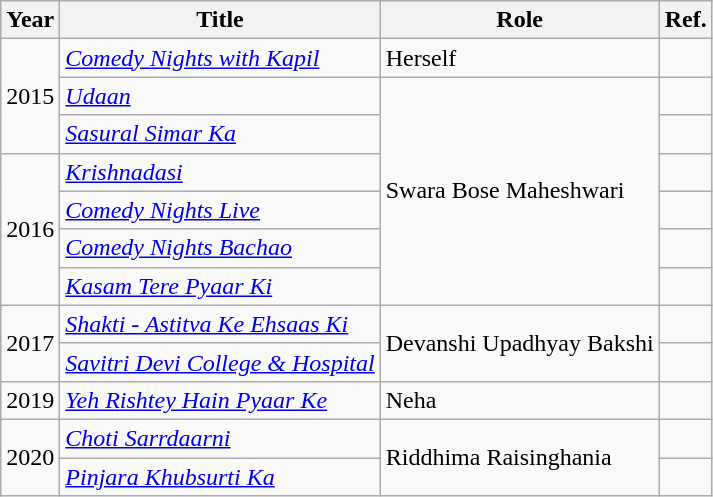<table class="wikitable sortable">
<tr>
<th>Year</th>
<th>Title</th>
<th>Role</th>
<th class="unsortable">Ref.</th>
</tr>
<tr>
<td rowspan="3">2015</td>
<td><em><a href='#'>Comedy Nights with Kapil</a></em></td>
<td>Herself</td>
<td></td>
</tr>
<tr>
<td><em><a href='#'>Udaan</a></em></td>
<td rowspan="6">Swara Bose Maheshwari</td>
<td></td>
</tr>
<tr>
<td><em><a href='#'>Sasural Simar Ka</a></em></td>
<td></td>
</tr>
<tr>
<td rowspan="4">2016</td>
<td><em><a href='#'>Krishnadasi</a></em></td>
<td></td>
</tr>
<tr>
<td><em><a href='#'>Comedy Nights Live</a></em></td>
<td></td>
</tr>
<tr>
<td><em><a href='#'>Comedy Nights Bachao</a></em></td>
<td></td>
</tr>
<tr>
<td><em><a href='#'>Kasam Tere Pyaar Ki</a></em></td>
<td></td>
</tr>
<tr>
<td rowspan="2">2017</td>
<td><em><a href='#'>Shakti - Astitva Ke Ehsaas Ki</a></em></td>
<td rowspan="2">Devanshi Upadhyay Bakshi</td>
<td></td>
</tr>
<tr>
<td><em><a href='#'>Savitri Devi College & Hospital</a></em></td>
<td></td>
</tr>
<tr>
<td>2019</td>
<td><em><a href='#'>Yeh Rishtey Hain Pyaar Ke</a></em></td>
<td>Neha</td>
<td></td>
</tr>
<tr>
<td rowspan="2">2020</td>
<td><em><a href='#'>Choti Sarrdaarni</a></em></td>
<td rowspan="2">Riddhima Raisinghania</td>
<td></td>
</tr>
<tr>
<td><em><a href='#'>Pinjara Khubsurti Ka</a></em></td>
<td></td>
</tr>
</table>
